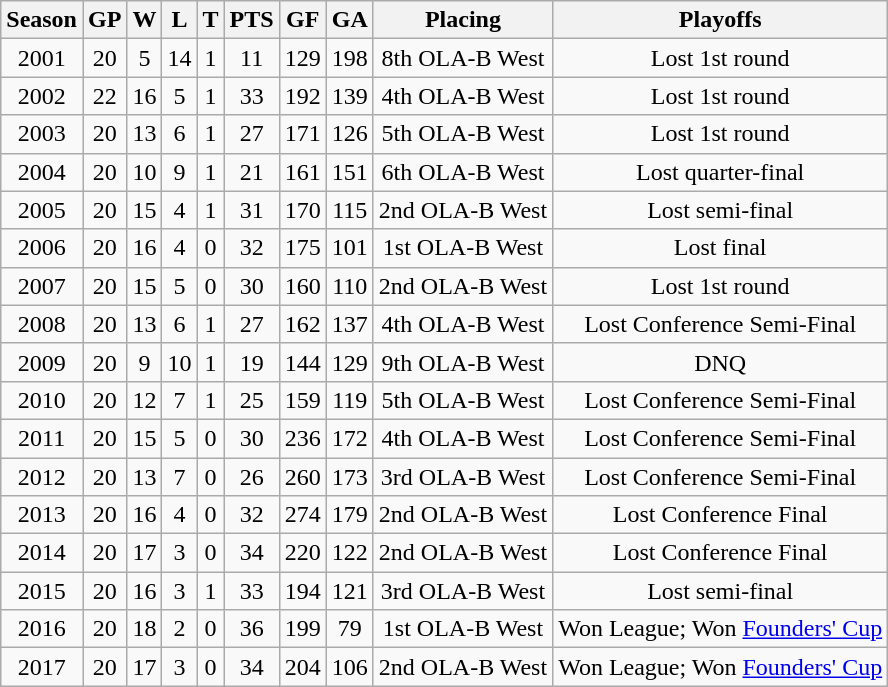<table class="wikitable" style="text-align:center">
<tr>
<th>Season</th>
<th>GP</th>
<th>W</th>
<th>L</th>
<th>T</th>
<th>PTS</th>
<th>GF</th>
<th>GA</th>
<th>Placing</th>
<th>Playoffs</th>
</tr>
<tr>
<td>2001</td>
<td>20</td>
<td>5</td>
<td>14</td>
<td>1</td>
<td>11</td>
<td>129</td>
<td>198</td>
<td>8th OLA-B West</td>
<td>Lost 1st round</td>
</tr>
<tr>
<td>2002</td>
<td>22</td>
<td>16</td>
<td>5</td>
<td>1</td>
<td>33</td>
<td>192</td>
<td>139</td>
<td>4th OLA-B West</td>
<td>Lost 1st round</td>
</tr>
<tr>
<td>2003</td>
<td>20</td>
<td>13</td>
<td>6</td>
<td>1</td>
<td>27</td>
<td>171</td>
<td>126</td>
<td>5th OLA-B West</td>
<td>Lost 1st round</td>
</tr>
<tr>
<td>2004</td>
<td>20</td>
<td>10</td>
<td>9</td>
<td>1</td>
<td>21</td>
<td>161</td>
<td>151</td>
<td>6th OLA-B West</td>
<td>Lost quarter-final</td>
</tr>
<tr>
<td>2005</td>
<td>20</td>
<td>15</td>
<td>4</td>
<td>1</td>
<td>31</td>
<td>170</td>
<td>115</td>
<td>2nd OLA-B West</td>
<td>Lost semi-final</td>
</tr>
<tr>
<td>2006</td>
<td>20</td>
<td>16</td>
<td>4</td>
<td>0</td>
<td>32</td>
<td>175</td>
<td>101</td>
<td>1st OLA-B West</td>
<td>Lost final</td>
</tr>
<tr>
<td>2007</td>
<td>20</td>
<td>15</td>
<td>5</td>
<td>0</td>
<td>30</td>
<td>160</td>
<td>110</td>
<td>2nd OLA-B West</td>
<td>Lost 1st round</td>
</tr>
<tr>
<td>2008</td>
<td>20</td>
<td>13</td>
<td>6</td>
<td>1</td>
<td>27</td>
<td>162</td>
<td>137</td>
<td>4th OLA-B West</td>
<td>Lost Conference Semi-Final</td>
</tr>
<tr>
<td>2009</td>
<td>20</td>
<td>9</td>
<td>10</td>
<td>1</td>
<td>19</td>
<td>144</td>
<td>129</td>
<td>9th OLA-B West</td>
<td>DNQ</td>
</tr>
<tr>
<td>2010</td>
<td>20</td>
<td>12</td>
<td>7</td>
<td>1</td>
<td>25</td>
<td>159</td>
<td>119</td>
<td>5th OLA-B West</td>
<td>Lost Conference Semi-Final</td>
</tr>
<tr>
<td>2011</td>
<td>20</td>
<td>15</td>
<td>5</td>
<td>0</td>
<td>30</td>
<td>236</td>
<td>172</td>
<td>4th OLA-B West</td>
<td>Lost Conference Semi-Final</td>
</tr>
<tr>
<td>2012</td>
<td>20</td>
<td>13</td>
<td>7</td>
<td>0</td>
<td>26</td>
<td>260</td>
<td>173</td>
<td>3rd OLA-B West</td>
<td>Lost Conference Semi-Final</td>
</tr>
<tr>
<td>2013</td>
<td>20</td>
<td>16</td>
<td>4</td>
<td>0</td>
<td>32</td>
<td>274</td>
<td>179</td>
<td>2nd OLA-B West</td>
<td>Lost Conference Final</td>
</tr>
<tr>
<td>2014</td>
<td>20</td>
<td>17</td>
<td>3</td>
<td>0</td>
<td>34</td>
<td>220</td>
<td>122</td>
<td>2nd OLA-B West</td>
<td>Lost Conference Final</td>
</tr>
<tr>
<td>2015</td>
<td>20</td>
<td>16</td>
<td>3</td>
<td>1</td>
<td>33</td>
<td>194</td>
<td>121</td>
<td>3rd OLA-B West</td>
<td>Lost semi-final</td>
</tr>
<tr>
<td>2016</td>
<td>20</td>
<td>18</td>
<td>2</td>
<td>0</td>
<td>36</td>
<td>199</td>
<td>79</td>
<td>1st OLA-B West</td>
<td>Won League; Won <a href='#'>Founders' Cup</a></td>
</tr>
<tr>
<td>2017</td>
<td>20</td>
<td>17</td>
<td>3</td>
<td>0</td>
<td>34</td>
<td>204</td>
<td>106</td>
<td>2nd OLA-B West</td>
<td>Won League; Won <a href='#'>Founders' Cup</a></td>
</tr>
</table>
